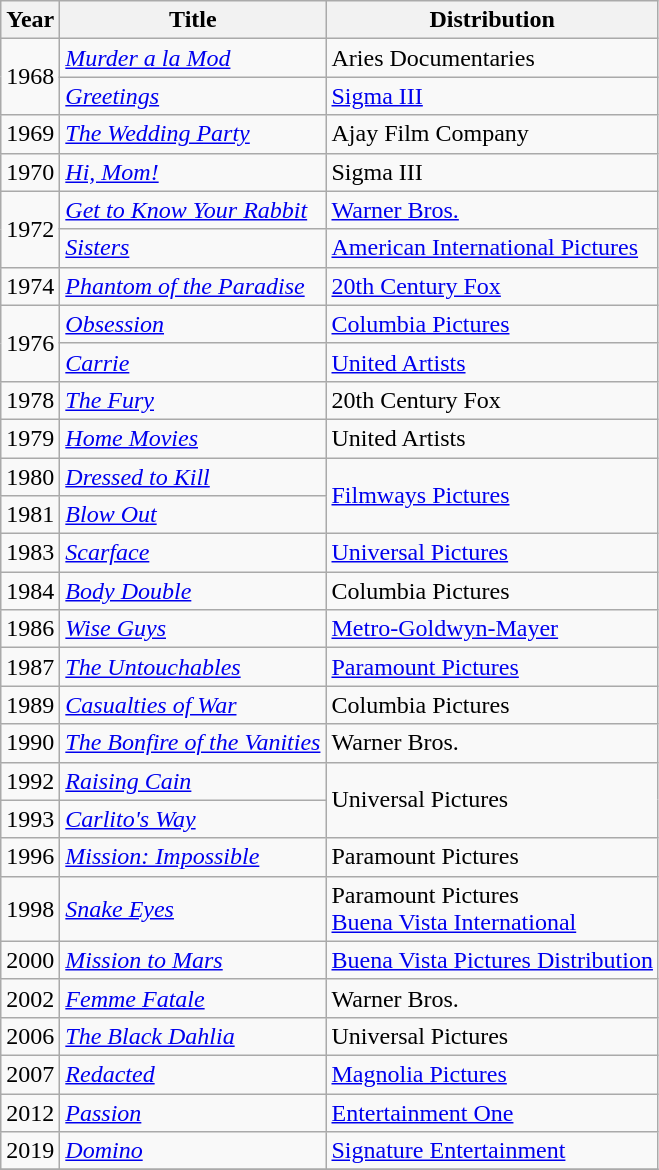<table class="wikitable">
<tr>
<th scope="col">Year</th>
<th scope="col">Title</th>
<th scope="col">Distribution</th>
</tr>
<tr>
<td rowspan=2>1968</td>
<td scope="row"><em><a href='#'>Murder a la Mod</a></em></td>
<td>Aries Documentaries</td>
</tr>
<tr>
<td scope="row"><em><a href='#'>Greetings</a></em></td>
<td><a href='#'>Sigma III</a></td>
</tr>
<tr>
<td>1969</td>
<td scope="row"><em><a href='#'>The Wedding Party</a></em></td>
<td>Ajay Film Company</td>
</tr>
<tr>
<td>1970</td>
<td scope="row"><em><a href='#'>Hi, Mom!</a></em></td>
<td>Sigma III</td>
</tr>
<tr>
<td rowspan=2>1972</td>
<td scope="row"><em><a href='#'>Get to Know Your Rabbit</a></em></td>
<td><a href='#'>Warner Bros.</a></td>
</tr>
<tr>
<td scope="row"><em><a href='#'>Sisters</a></em></td>
<td><a href='#'>American International Pictures</a></td>
</tr>
<tr>
<td>1974</td>
<td scope="row"><em><a href='#'>Phantom of the Paradise</a></em></td>
<td><a href='#'>20th Century Fox</a></td>
</tr>
<tr>
<td rowspan=2>1976</td>
<td scope="row"><em><a href='#'>Obsession</a></em></td>
<td><a href='#'>Columbia Pictures</a></td>
</tr>
<tr>
<td scope="row"><em><a href='#'>Carrie</a></em></td>
<td><a href='#'>United Artists</a></td>
</tr>
<tr>
<td>1978</td>
<td scope="row"><em><a href='#'>The Fury</a></em></td>
<td>20th Century Fox</td>
</tr>
<tr>
<td>1979</td>
<td scope="row"><em><a href='#'>Home Movies</a></em></td>
<td>United Artists</td>
</tr>
<tr>
<td>1980</td>
<td scope="row"><em><a href='#'>Dressed to Kill</a></em></td>
<td rowspan=2><a href='#'>Filmways Pictures</a></td>
</tr>
<tr>
<td>1981</td>
<td scope="row"><em><a href='#'>Blow Out</a></em></td>
</tr>
<tr>
<td>1983</td>
<td scope="row"><em><a href='#'>Scarface</a></em></td>
<td><a href='#'>Universal Pictures</a></td>
</tr>
<tr>
<td>1984</td>
<td scope="row"><em><a href='#'>Body Double</a></em></td>
<td>Columbia Pictures</td>
</tr>
<tr>
<td>1986</td>
<td scope="row"><em><a href='#'>Wise Guys</a></em></td>
<td><a href='#'>Metro-Goldwyn-Mayer</a></td>
</tr>
<tr>
<td>1987</td>
<td scope="row"><em><a href='#'>The Untouchables</a></em></td>
<td><a href='#'>Paramount Pictures</a></td>
</tr>
<tr>
<td>1989</td>
<td scope="row"><em><a href='#'>Casualties of War</a></em></td>
<td>Columbia Pictures</td>
</tr>
<tr>
<td>1990</td>
<td scope="row"><em><a href='#'>The Bonfire of the Vanities</a></em></td>
<td>Warner Bros.</td>
</tr>
<tr>
<td>1992</td>
<td scope="row"><em><a href='#'>Raising Cain</a></em></td>
<td rowspan=2>Universal Pictures</td>
</tr>
<tr>
<td>1993</td>
<td scope="row"><em><a href='#'>Carlito's Way</a></em></td>
</tr>
<tr>
<td>1996</td>
<td scope="row"><em><a href='#'>Mission: Impossible</a></em></td>
<td>Paramount Pictures</td>
</tr>
<tr>
<td>1998</td>
<td scope="row"><em><a href='#'>Snake Eyes</a></em></td>
<td>Paramount Pictures<br><a href='#'>Buena Vista International</a></td>
</tr>
<tr>
<td>2000</td>
<td scope="row"><em><a href='#'>Mission to Mars</a></em></td>
<td><a href='#'>Buena Vista Pictures Distribution</a></td>
</tr>
<tr>
<td>2002</td>
<td scope="row"><em><a href='#'>Femme Fatale</a></em></td>
<td>Warner Bros.</td>
</tr>
<tr>
<td>2006</td>
<td scope="row"><em><a href='#'>The Black Dahlia</a></em></td>
<td>Universal Pictures</td>
</tr>
<tr>
<td>2007</td>
<td scope="row"><em><a href='#'>Redacted</a></em></td>
<td><a href='#'>Magnolia Pictures</a></td>
</tr>
<tr>
<td>2012</td>
<td scope="row"><em><a href='#'>Passion</a></em></td>
<td><a href='#'>Entertainment One</a></td>
</tr>
<tr>
<td>2019</td>
<td scope="row"><em><a href='#'>Domino</a></em></td>
<td><a href='#'>Signature Entertainment</a></td>
</tr>
<tr>
</tr>
</table>
